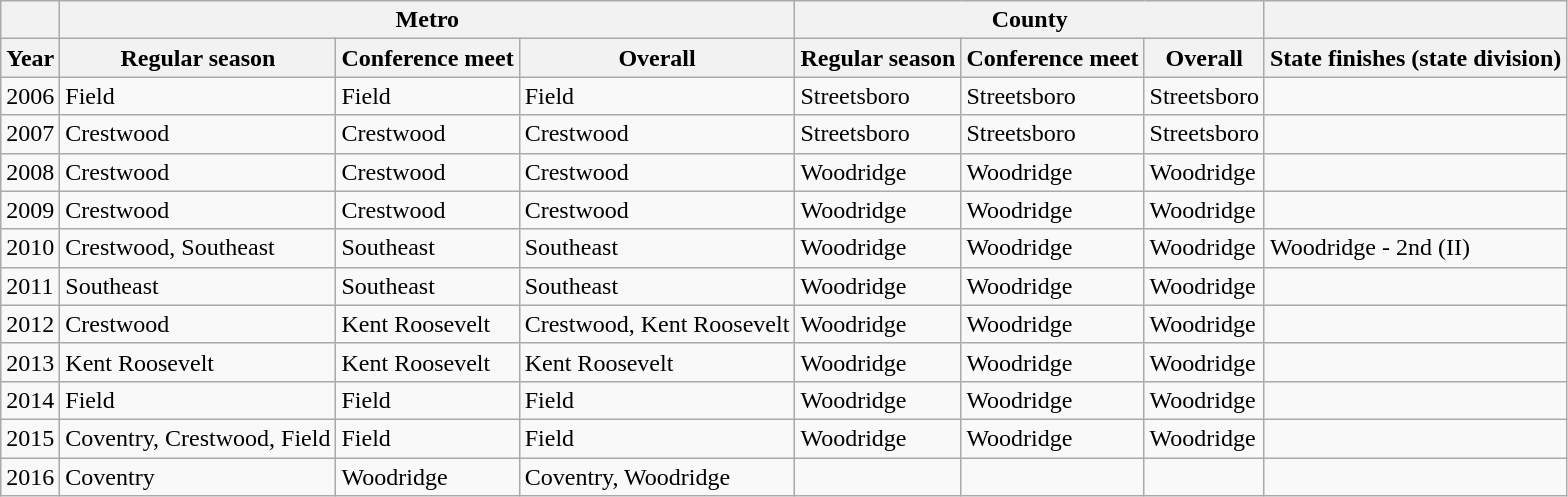<table class="wikitable">
<tr>
<th></th>
<th colspan=3>Metro</th>
<th colspan=3>County</th>
<th></th>
</tr>
<tr>
<th>Year</th>
<th>Regular season</th>
<th>Conference meet</th>
<th>Overall</th>
<th>Regular season</th>
<th>Conference meet</th>
<th>Overall</th>
<th>State finishes (state division)</th>
</tr>
<tr>
<td>2006</td>
<td>Field</td>
<td>Field</td>
<td>Field</td>
<td>Streetsboro</td>
<td>Streetsboro</td>
<td>Streetsboro</td>
<td></td>
</tr>
<tr>
<td>2007</td>
<td>Crestwood</td>
<td>Crestwood</td>
<td>Crestwood</td>
<td>Streetsboro</td>
<td>Streetsboro</td>
<td>Streetsboro</td>
<td></td>
</tr>
<tr>
<td>2008</td>
<td>Crestwood</td>
<td>Crestwood</td>
<td>Crestwood</td>
<td>Woodridge</td>
<td>Woodridge</td>
<td>Woodridge</td>
<td></td>
</tr>
<tr>
<td>2009</td>
<td>Crestwood</td>
<td>Crestwood</td>
<td>Crestwood</td>
<td>Woodridge</td>
<td>Woodridge</td>
<td>Woodridge</td>
<td></td>
</tr>
<tr>
<td>2010</td>
<td>Crestwood, Southeast</td>
<td>Southeast</td>
<td>Southeast</td>
<td>Woodridge</td>
<td>Woodridge</td>
<td>Woodridge</td>
<td>Woodridge - 2nd (II)</td>
</tr>
<tr>
<td>2011</td>
<td>Southeast</td>
<td>Southeast</td>
<td>Southeast</td>
<td>Woodridge</td>
<td>Woodridge</td>
<td>Woodridge</td>
<td></td>
</tr>
<tr>
<td>2012</td>
<td>Crestwood</td>
<td>Kent Roosevelt</td>
<td>Crestwood, Kent Roosevelt</td>
<td>Woodridge</td>
<td>Woodridge</td>
<td>Woodridge</td>
<td></td>
</tr>
<tr>
<td>2013</td>
<td>Kent Roosevelt</td>
<td>Kent Roosevelt</td>
<td>Kent Roosevelt</td>
<td>Woodridge</td>
<td>Woodridge</td>
<td>Woodridge</td>
<td></td>
</tr>
<tr>
<td>2014</td>
<td>Field</td>
<td>Field</td>
<td>Field</td>
<td>Woodridge</td>
<td>Woodridge</td>
<td>Woodridge</td>
<td></td>
</tr>
<tr>
<td>2015</td>
<td>Coventry, Crestwood, Field</td>
<td>Field</td>
<td>Field</td>
<td>Woodridge</td>
<td>Woodridge</td>
<td>Woodridge</td>
<td></td>
</tr>
<tr>
<td>2016</td>
<td>Coventry</td>
<td>Woodridge</td>
<td>Coventry, Woodridge</td>
<td></td>
<td></td>
<td></td>
<td></td>
</tr>
</table>
